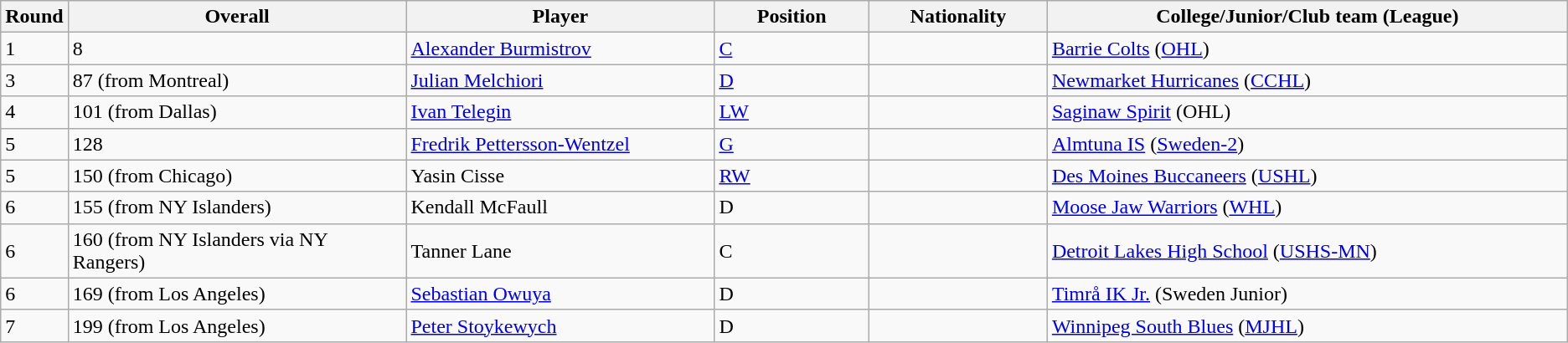<table class="wikitable">
<tr>
<th bgcolor="#DDDDFF" width="2.75%">Round</th>
<th bgcolor="#DDDDFF" width="22.0%">Overall</th>
<th bgcolor="#DDDDFF" width="20.0%">Player</th>
<th bgcolor="#DDDDFF" width="10.0%">Position</th>
<th bgcolor="#DDDDFF" width="11.5%">Nationality</th>
<th bgcolor="#DDDDFF" width="80.0%">College/Junior/Club team (League)</th>
</tr>
<tr>
<td>1</td>
<td>8</td>
<td><a href='#'>Alexander Burmistrov</a></td>
<td><a href='#'>C</a></td>
<td></td>
<td><a href='#'>Barrie Colts</a> (<a href='#'>OHL</a>)</td>
</tr>
<tr>
<td>3</td>
<td>87 (from Montreal)</td>
<td><a href='#'>Julian Melchiori</a></td>
<td><a href='#'>D</a></td>
<td></td>
<td><a href='#'>Newmarket Hurricanes</a> (<a href='#'>CCHL</a>)</td>
</tr>
<tr>
<td>4</td>
<td>101 (from Dallas)</td>
<td><a href='#'>Ivan Telegin</a></td>
<td><a href='#'>LW</a></td>
<td></td>
<td><a href='#'>Saginaw Spirit</a> (OHL)</td>
</tr>
<tr>
<td>5</td>
<td>128</td>
<td><a href='#'>Fredrik Pettersson-Wentzel</a></td>
<td><a href='#'>G</a></td>
<td></td>
<td><a href='#'>Almtuna IS</a> (<a href='#'>Sweden-2</a>)</td>
</tr>
<tr>
<td>5</td>
<td>150 (from Chicago)</td>
<td>Yasin Cisse</td>
<td><a href='#'>RW</a></td>
<td></td>
<td><a href='#'>Des Moines Buccaneers</a> (<a href='#'>USHL</a>)</td>
</tr>
<tr>
<td>6</td>
<td>155 (from NY Islanders)</td>
<td>Kendall McFaull</td>
<td>D</td>
<td></td>
<td><a href='#'>Moose Jaw Warriors</a> (<a href='#'>WHL</a>)</td>
</tr>
<tr>
<td>6</td>
<td>160 (from NY Islanders via NY Rangers)</td>
<td>Tanner Lane</td>
<td>C</td>
<td></td>
<td><a href='#'>Detroit Lakes High School</a> (<a href='#'>USHS-MN</a>)</td>
</tr>
<tr>
<td>6</td>
<td>169 (from Los Angeles)</td>
<td><a href='#'>Sebastian Owuya</a></td>
<td>D</td>
<td></td>
<td><a href='#'>Timrå IK Jr.</a> (Sweden Junior)</td>
</tr>
<tr>
<td>7</td>
<td>199 (from Los Angeles)</td>
<td><a href='#'>Peter Stoykewych</a></td>
<td>D</td>
<td></td>
<td><a href='#'>Winnipeg South Blues</a> (<a href='#'>MJHL</a>)</td>
</tr>
</table>
